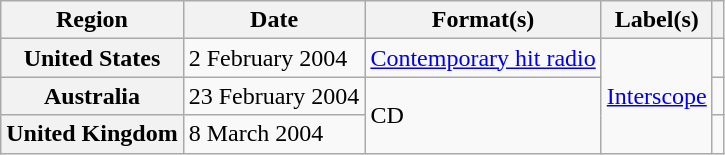<table class="wikitable plainrowheaders">
<tr>
<th scope="col">Region</th>
<th scope="col">Date</th>
<th scope="col">Format(s)</th>
<th scope="col">Label(s)</th>
<th scope="col"></th>
</tr>
<tr>
<th scope="row">United States</th>
<td>2 February 2004</td>
<td><a href='#'>Contemporary hit radio</a></td>
<td rowspan="3"><a href='#'>Interscope</a></td>
<td></td>
</tr>
<tr>
<th scope="row">Australia</th>
<td>23 February 2004</td>
<td rowspan="2">CD</td>
<td></td>
</tr>
<tr>
<th scope="row">United Kingdom</th>
<td>8 March 2004</td>
<td></td>
</tr>
</table>
